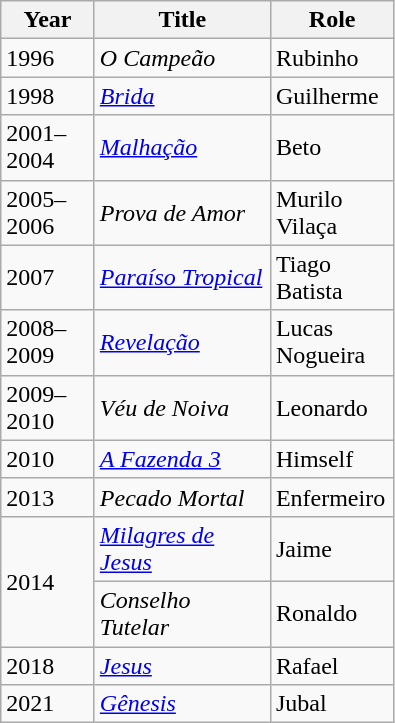<table class="wikitable sortable">
<tr>
<th width=055>Year</th>
<th width=110>Title</th>
<th width=075>Role</th>
</tr>
<tr>
<td>1996</td>
<td><em>O Campeão</em></td>
<td>Rubinho</td>
</tr>
<tr>
<td>1998</td>
<td><em><a href='#'>Brida</a></em></td>
<td>Guilherme</td>
</tr>
<tr>
<td>2001–2004</td>
<td><em><a href='#'>Malhação</a></em></td>
<td>Beto</td>
</tr>
<tr>
<td>2005–2006</td>
<td><em>Prova de Amor</em></td>
<td>Murilo Vilaça</td>
</tr>
<tr>
<td>2007</td>
<td><em><a href='#'>Paraíso Tropical</a></em></td>
<td>Tiago Batista</td>
</tr>
<tr>
<td>2008–2009</td>
<td><em><a href='#'>Revelação</a></em></td>
<td>Lucas Nogueira</td>
</tr>
<tr>
<td>2009–2010</td>
<td><em>Véu de Noiva</em></td>
<td>Leonardo</td>
</tr>
<tr>
<td>2010</td>
<td><em><a href='#'>A Fazenda 3</a></em></td>
<td>Himself</td>
</tr>
<tr>
<td>2013</td>
<td><em>Pecado Mortal</em></td>
<td>Enfermeiro</td>
</tr>
<tr>
<td rowspan=2>2014</td>
<td><em><a href='#'>Milagres de Jesus</a></em></td>
<td>Jaime</td>
</tr>
<tr>
<td><em>Conselho Tutelar</em></td>
<td>Ronaldo</td>
</tr>
<tr>
<td>2018</td>
<td><em><a href='#'>Jesus</a></em></td>
<td>Rafael</td>
</tr>
<tr>
<td>2021</td>
<td><em><a href='#'>Gênesis</a></em></td>
<td>Jubal</td>
</tr>
</table>
